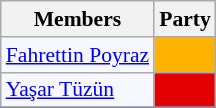<table class=wikitable style="border:1px solid #8888aa; background-color:#f7f8ff; padding:0px; font-size:90%;">
<tr>
<th>Members</th>
<th colspan="2">Party</th>
</tr>
<tr>
<td><a href='#'>Fahrettin Poyraz</a></td>
<td style="background: #ffb300"></td>
</tr>
<tr>
<td><a href='#'>Yaşar Tüzün</a></td>
<td style="background: #e30000"></td>
</tr>
<tr>
</tr>
</table>
